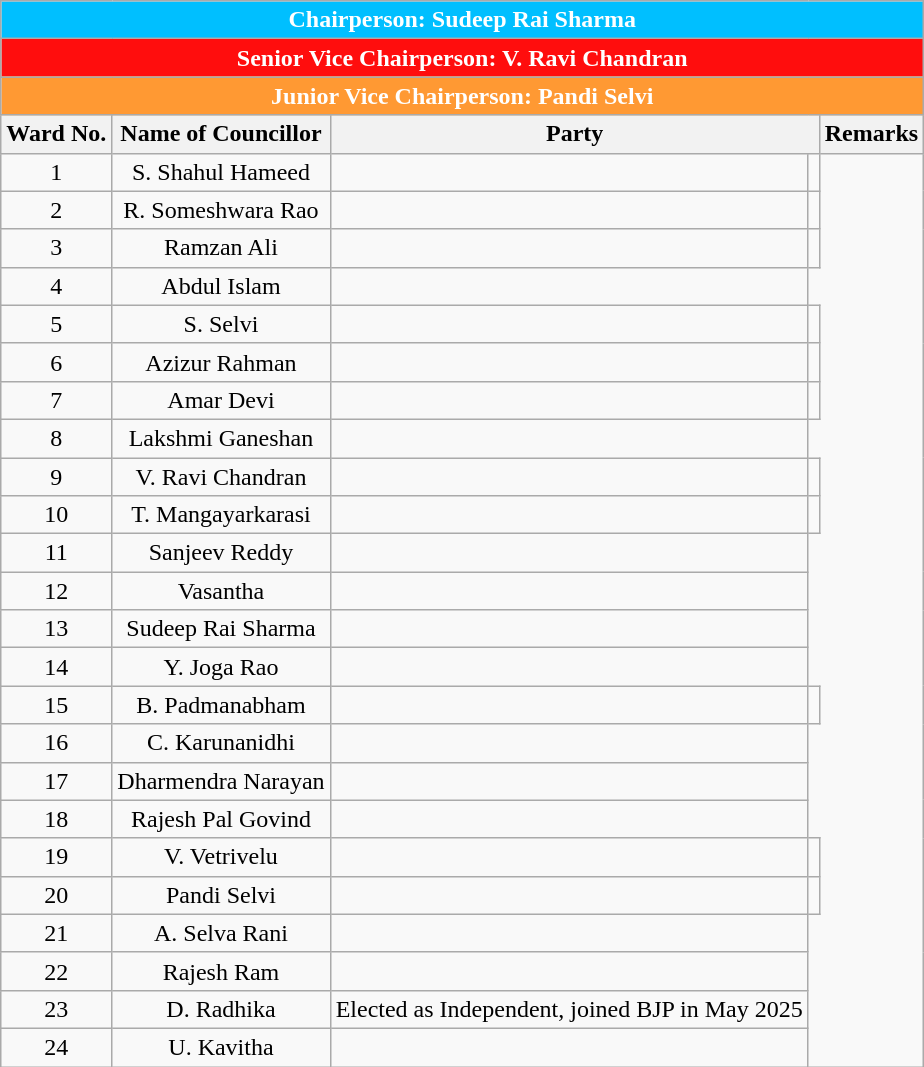<table class="wikitable sortable" style="text-align:center;">
<tr>
<th style="background-color:#00BFFF; color:white" coLspan=5><strong>Chairperson: Sudeep Rai Sharma</strong></th>
</tr>
<tr>
<th style="background-color:#FF0D0D; color:white" colspan=5><strong>Senior Vice Chairperson: V. Ravi Chandran</strong></th>
</tr>
<tr>
<th style="background-color:#FF9933; color:white" colspan=5><strong>Junior Vice Chairperson: Pandi Selvi</strong></th>
</tr>
<tr>
<th>Ward No.</th>
<th>Name of Councillor</th>
<th colspan="2">Party</th>
<th>Remarks</th>
</tr>
<tr>
<td>1</td>
<td>S. Shahul Hameed</td>
<td></td>
<td></td>
</tr>
<tr>
<td>2</td>
<td>R. Someshwara Rao</td>
<td></td>
<td></td>
</tr>
<tr>
<td>3</td>
<td>Ramzan Ali</td>
<td></td>
<td></td>
</tr>
<tr>
<td>4</td>
<td>Abdul Islam</td>
<td></td>
</tr>
<tr>
<td>5</td>
<td>S. Selvi</td>
<td></td>
<td></td>
</tr>
<tr>
<td>6</td>
<td>Azizur Rahman</td>
<td></td>
<td></td>
</tr>
<tr>
<td>7</td>
<td>Amar Devi</td>
<td></td>
<td></td>
</tr>
<tr>
<td>8</td>
<td>Lakshmi Ganeshan</td>
<td></td>
</tr>
<tr>
<td>9</td>
<td>V. Ravi Chandran</td>
<td></td>
<td></td>
</tr>
<tr>
<td>10</td>
<td>T. Mangayarkarasi</td>
<td></td>
<td></td>
</tr>
<tr>
<td>11</td>
<td>Sanjeev Reddy</td>
<td></td>
</tr>
<tr>
<td>12</td>
<td>Vasantha</td>
<td></td>
</tr>
<tr>
<td>13</td>
<td>Sudeep Rai Sharma</td>
<td></td>
</tr>
<tr>
<td>14</td>
<td>Y. Joga Rao</td>
<td></td>
</tr>
<tr>
<td>15</td>
<td>B. Padmanabham</td>
<td></td>
<td></td>
</tr>
<tr>
<td>16</td>
<td>C. Karunanidhi</td>
<td></td>
</tr>
<tr>
<td>17</td>
<td>Dharmendra Narayan</td>
<td></td>
</tr>
<tr>
<td>18</td>
<td>Rajesh Pal Govind</td>
<td></td>
</tr>
<tr>
<td>19</td>
<td>V. Vetrivelu</td>
<td></td>
<td></td>
</tr>
<tr>
<td>20</td>
<td>Pandi Selvi</td>
<td></td>
<td></td>
</tr>
<tr>
<td>21</td>
<td>A. Selva Rani</td>
<td></td>
</tr>
<tr>
<td>22</td>
<td>Rajesh Ram</td>
<td></td>
</tr>
<tr>
<td>23</td>
<td>D. Radhika</td>
<td>Elected as Independent, joined BJP in May 2025</td>
</tr>
<tr>
<td>24</td>
<td>U. Kavitha</td>
<td></td>
</tr>
</table>
